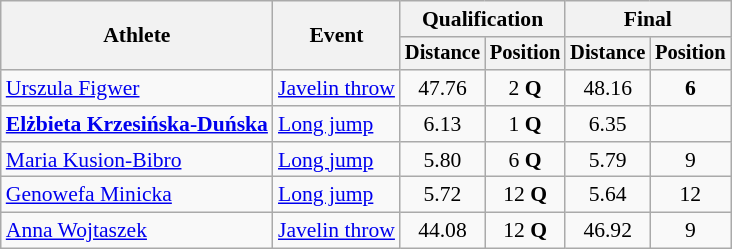<table class=wikitable style="font-size:90%">
<tr>
<th rowspan="2">Athlete</th>
<th rowspan="2">Event</th>
<th colspan="2">Qualification</th>
<th colspan="2">Final</th>
</tr>
<tr style="font-size:95%">
<th>Distance</th>
<th>Position</th>
<th>Distance</th>
<th>Position</th>
</tr>
<tr align=center>
<td align=left><a href='#'>Urszula Figwer</a></td>
<td align=left><a href='#'>Javelin throw</a></td>
<td>47.76</td>
<td>2 <strong>Q</strong></td>
<td>48.16</td>
<td><strong>6</strong></td>
</tr>
<tr align=center>
<td align=left><strong><a href='#'>Elżbieta Krzesińska-Duńska</a></strong></td>
<td align=left><a href='#'>Long jump</a></td>
<td>6.13</td>
<td>1 <strong>Q</strong></td>
<td>6.35</td>
<td></td>
</tr>
<tr align=center>
<td align=left><a href='#'>Maria Kusion-Bibro</a></td>
<td align=left><a href='#'>Long jump</a></td>
<td>5.80</td>
<td>6 <strong>Q</strong></td>
<td>5.79</td>
<td>9</td>
</tr>
<tr align=center>
<td align=left><a href='#'>Genowefa Minicka</a></td>
<td align=left><a href='#'>Long jump</a></td>
<td>5.72</td>
<td>12 <strong>Q</strong></td>
<td>5.64</td>
<td>12</td>
</tr>
<tr align=center>
<td align=left><a href='#'>Anna Wojtaszek</a></td>
<td align=left><a href='#'>Javelin throw</a></td>
<td>44.08</td>
<td>12 <strong>Q</strong></td>
<td>46.92</td>
<td>9</td>
</tr>
</table>
